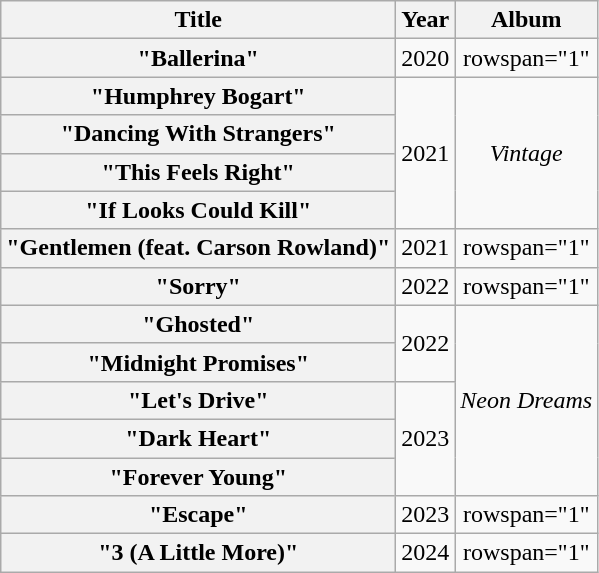<table class="wikitable plainrowheaders" style="text-align:center;">
<tr>
<th>Title</th>
<th>Year</th>
<th>Album</th>
</tr>
<tr>
<th scope="row">"Ballerina"</th>
<td>2020</td>
<td>rowspan="1" </td>
</tr>
<tr>
<th scope="row">"Humphrey Bogart"</th>
<td rowspan="4">2021</td>
<td rowspan="4"><em>Vintage</em></td>
</tr>
<tr>
<th scope="row">"Dancing With Strangers"</th>
</tr>
<tr>
<th scope="row">"This Feels Right"</th>
</tr>
<tr>
<th scope="row">"If Looks Could Kill"</th>
</tr>
<tr>
<th scope="row">"Gentlemen (feat. Carson Rowland)"</th>
<td>2021</td>
<td>rowspan="1" </td>
</tr>
<tr>
<th scope="row">"Sorry"</th>
<td>2022</td>
<td>rowspan="1" </td>
</tr>
<tr>
<th scope="row">"Ghosted"</th>
<td rowspan="2">2022</td>
<td rowspan="5"><em>Neon Dreams</em></td>
</tr>
<tr>
<th scope="row">"Midnight Promises"</th>
</tr>
<tr>
<th scope="row">"Let's Drive"</th>
<td rowspan="3">2023</td>
</tr>
<tr>
<th scope="row">"Dark Heart"</th>
</tr>
<tr>
<th scope="row">"Forever Young"</th>
</tr>
<tr>
<th scope="row">"Escape"</th>
<td>2023</td>
<td>rowspan="1" </td>
</tr>
<tr>
<th scope="row">"3 (A Little More)"</th>
<td>2024</td>
<td>rowspan="1" </td>
</tr>
</table>
